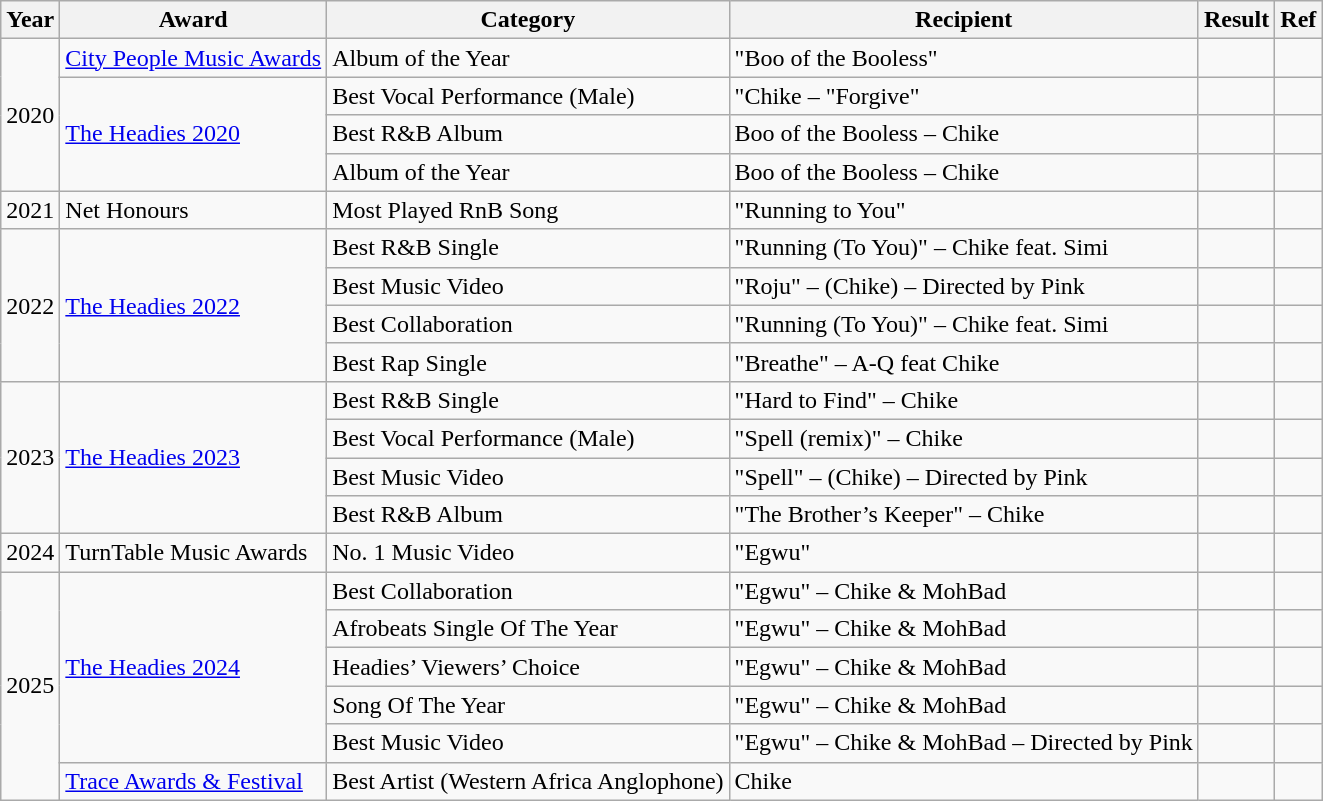<table class="wikitable">
<tr>
<th>Year</th>
<th>Award</th>
<th>Category</th>
<th>Recipient</th>
<th>Result</th>
<th>Ref</th>
</tr>
<tr>
<td rowspan=4>2020</td>
<td><a href='#'>City People Music Awards</a></td>
<td>Album of the Year</td>
<td>"Boo of the Booless"</td>
<td></td>
<td></td>
</tr>
<tr>
<td rowspan=3><a href='#'>The Headies 2020</a></td>
<td>Best Vocal Performance (Male)</td>
<td>"Chike – "Forgive"</td>
<td></td>
<td></td>
</tr>
<tr>
<td>Best R&B Album</td>
<td>Boo of the Booless – Chike</td>
<td></td>
<td></td>
</tr>
<tr>
<td>Album of the Year</td>
<td>Boo of the Booless – Chike</td>
<td></td>
<td></td>
</tr>
<tr>
<td>2021</td>
<td>Net Honours</td>
<td>Most Played RnB Song</td>
<td>"Running to You" </td>
<td></td>
<td></td>
</tr>
<tr>
<td rowspan=4>2022</td>
<td rowspan=4><a href='#'>The Headies 2022</a></td>
<td>Best R&B Single</td>
<td>"Running (To You)" – Chike feat. Simi</td>
<td></td>
<td></td>
</tr>
<tr>
<td>Best Music Video</td>
<td>"Roju" – (Chike) – Directed by Pink</td>
<td></td>
<td></td>
</tr>
<tr>
<td>Best Collaboration</td>
<td>"Running (To You)" – Chike feat. Simi</td>
<td></td>
<td></td>
</tr>
<tr>
<td>Best Rap Single</td>
<td>"Breathe" – A-Q feat Chike</td>
<td></td>
<td><br></td>
</tr>
<tr>
<td rowspan=4>2023</td>
<td rowspan=4><a href='#'>The Headies 2023</a></td>
<td>Best R&B Single</td>
<td>"Hard to Find" – Chike</td>
<td></td>
<td></td>
</tr>
<tr>
<td>Best Vocal Performance (Male)</td>
<td>"Spell (remix)" – Chike</td>
<td></td>
<td></td>
</tr>
<tr>
<td>Best Music Video</td>
<td>"Spell" – (Chike) – Directed by Pink</td>
<td></td>
<td></td>
</tr>
<tr>
<td>Best R&B Album</td>
<td>"The Brother’s Keeper" – Chike</td>
<td></td>
<td></td>
</tr>
<tr>
<td>2024</td>
<td>TurnTable Music Awards</td>
<td>No. 1 Music Video</td>
<td>"Egwu"</td>
<td></td>
<td></td>
</tr>
<tr>
<td rowspan=6>2025</td>
<td rowspan=5><a href='#'>The Headies 2024</a></td>
<td>Best Collaboration</td>
<td>"Egwu" – Chike & MohBad</td>
<td></td>
<td></td>
</tr>
<tr>
<td>Afrobeats Single Of The Year</td>
<td>"Egwu" – Chike & MohBad</td>
<td></td>
<td></td>
</tr>
<tr>
<td>Headies’ Viewers’ Choice</td>
<td>"Egwu" – Chike & MohBad</td>
<td></td>
<td></td>
</tr>
<tr>
<td>Song Of The Year</td>
<td>"Egwu" – Chike & MohBad</td>
<td></td>
<td></td>
</tr>
<tr>
<td>Best Music Video</td>
<td>"Egwu" – Chike & MohBad – Directed by Pink</td>
<td></td>
<td></td>
</tr>
<tr>
<td><a href='#'>Trace Awards & Festival</a></td>
<td>Best Artist (Western Africa Anglophone)</td>
<td>Chike</td>
<td></td>
<td></td>
</tr>
</table>
